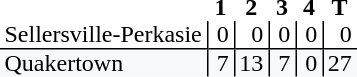<table style="border-collapse: collapse;">
<tr>
<th style="text-align: left;"></th>
<th style="text-align: center; padding: 0px 3px 0px 3px; width:12px;">1</th>
<th style="text-align: center; padding: 0px 3px 0px 3px; width:12px;">2</th>
<th style="text-align: center; padding: 0px 3px 0px 3px; width:12px;">3</th>
<th style="text-align: center; padding: 0px 3px 0px 3px; width:12px;">4</th>
<th style="text-align: center; padding: 0px 3px 0px 3px; width:12px;">T</th>
</tr>
<tr>
<td style="text-align: left; border-bottom: 1px solid black; padding: 0px 3px 0px 3px;">Sellersville-Perkasie</td>
<td style="border-left: 1px solid black; border-bottom: 1px solid black; text-align: right; padding: 0px 3px 0px 3px;">0</td>
<td style="border-left: 1px solid black; border-bottom: 1px solid black; text-align: right; padding: 0px 3px 0px 3px;">0</td>
<td style="border-left: 1px solid black; border-bottom: 1px solid black; text-align: right; padding: 0px 3px 0px 3px;">0</td>
<td style="border-left: 1px solid black; border-bottom: 1px solid black; text-align: right; padding: 0px 3px 0px 3px;">0</td>
<td style="border-left: 1px solid black; border-bottom: 1px solid black; text-align: right; padding: 0px 3px 0px 3px;">0</td>
</tr>
<tr>
<td style="background: #f8f9fa; text-align: left; padding: 0px 3px 0px 3px;">Quakertown</td>
<td style="background: #f8f9fa; border-left: 1px solid black; text-align: right; padding: 0px 3px 0px 3px;">7</td>
<td style="background: #f8f9fa; border-left: 1px solid black; text-align: right; padding: 0px 3px 0px 3px;">13</td>
<td style="background: #f8f9fa; border-left: 1px solid black; text-align: right; padding: 0px 3px 0px 3px;">7</td>
<td style="background: #f8f9fa; border-left: 1px solid black; text-align: right; padding: 0px 3px 0px 3px;">0</td>
<td style="background: #f8f9fa; border-left: 1px solid black; text-align: right; padding: 0px 3px 0px 3px;">27</td>
</tr>
</table>
